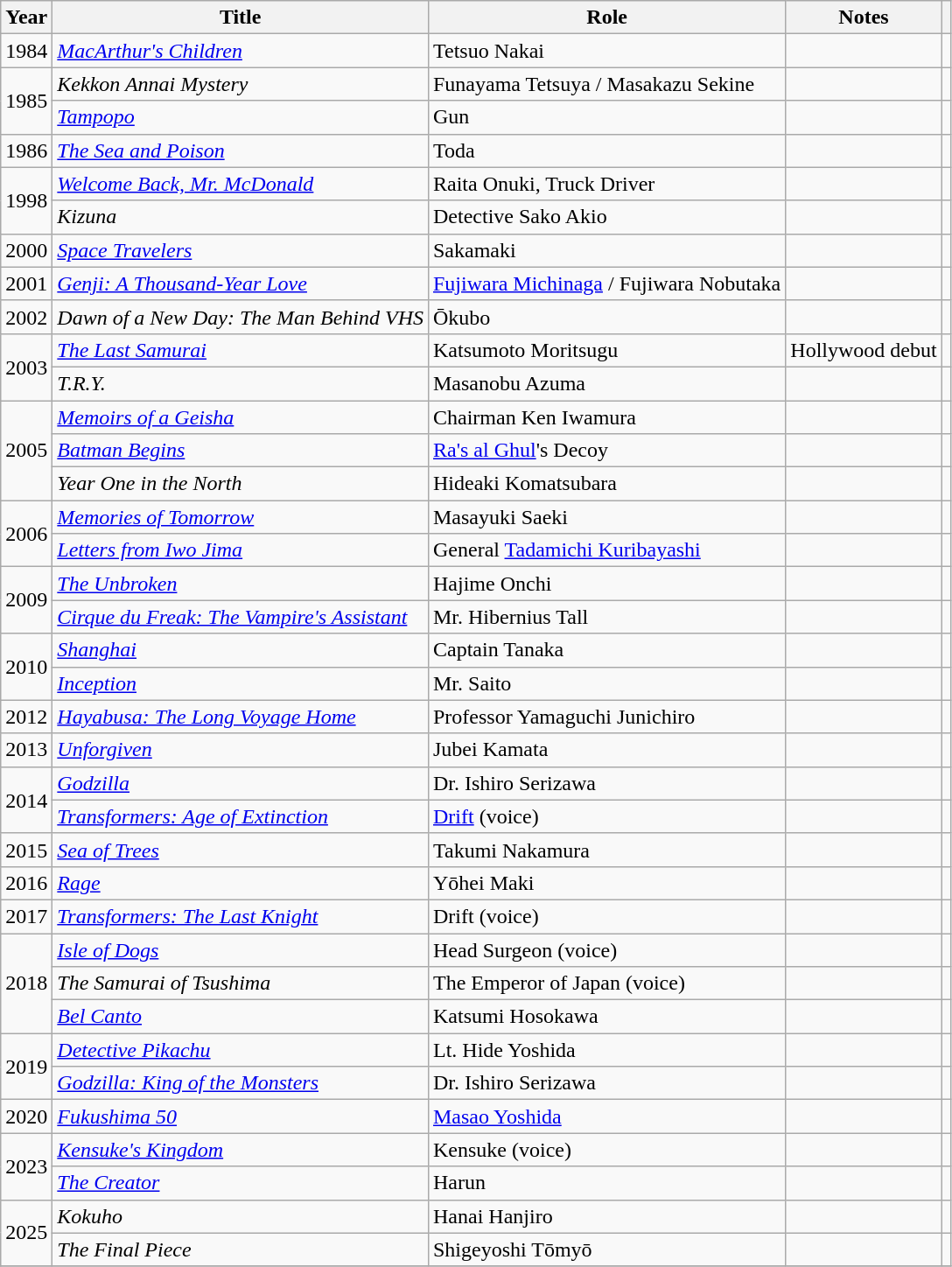<table class="wikitable sortable">
<tr>
<th>Year</th>
<th>Title</th>
<th>Role</th>
<th class="unsortable">Notes</th>
<th class="unsortable"></th>
</tr>
<tr>
<td>1984</td>
<td><em><a href='#'>MacArthur's Children</a></em></td>
<td>Tetsuo Nakai</td>
<td></td>
<td></td>
</tr>
<tr>
<td rowspan="2">1985</td>
<td><em>Kekkon Annai Mystery</em></td>
<td>Funayama Tetsuya / Masakazu Sekine</td>
<td></td>
<td></td>
</tr>
<tr>
<td><em><a href='#'>Tampopo</a></em></td>
<td>Gun</td>
<td></td>
<td></td>
</tr>
<tr>
<td>1986</td>
<td><em><a href='#'>The Sea and Poison</a></em></td>
<td>Toda</td>
<td></td>
<td></td>
</tr>
<tr>
<td rowspan="2">1998</td>
<td><em><a href='#'>Welcome Back, Mr. McDonald</a></em></td>
<td>Raita Onuki, Truck Driver</td>
<td></td>
<td></td>
</tr>
<tr>
<td><em>Kizuna</em></td>
<td>Detective Sako Akio</td>
<td></td>
<td></td>
</tr>
<tr>
<td>2000</td>
<td><em><a href='#'>Space Travelers</a></em></td>
<td>Sakamaki</td>
<td></td>
<td></td>
</tr>
<tr>
<td>2001</td>
<td><em><a href='#'>Genji: A Thousand-Year Love</a></em></td>
<td><a href='#'>Fujiwara Michinaga</a> / Fujiwara Nobutaka</td>
<td></td>
<td></td>
</tr>
<tr>
<td>2002</td>
<td><em>Dawn of a New Day: The Man Behind VHS</em></td>
<td>Ōkubo</td>
<td></td>
<td></td>
</tr>
<tr>
<td rowspan="2">2003</td>
<td><em><a href='#'>The Last Samurai</a></em></td>
<td>Katsumoto Moritsugu</td>
<td>Hollywood debut</td>
<td></td>
</tr>
<tr>
<td><em>T.R.Y.</em></td>
<td>Masanobu Azuma</td>
<td></td>
<td></td>
</tr>
<tr>
<td rowspan="3">2005</td>
<td><em><a href='#'>Memoirs of a Geisha</a></em></td>
<td>Chairman Ken Iwamura</td>
<td></td>
<td></td>
</tr>
<tr>
<td><em><a href='#'>Batman Begins</a></em></td>
<td><a href='#'>Ra's al Ghul</a>'s Decoy</td>
<td></td>
<td></td>
</tr>
<tr>
<td><em>Year One in the North</em></td>
<td>Hideaki Komatsubara</td>
<td></td>
<td></td>
</tr>
<tr>
<td rowspan="2">2006</td>
<td><em><a href='#'>Memories of Tomorrow</a></em></td>
<td>Masayuki Saeki</td>
<td></td>
<td></td>
</tr>
<tr>
<td><em><a href='#'>Letters from Iwo Jima</a></em></td>
<td>General <a href='#'>Tadamichi Kuribayashi</a></td>
<td></td>
<td></td>
</tr>
<tr>
<td rowspan="2">2009</td>
<td><em><a href='#'>The Unbroken</a></em></td>
<td>Hajime Onchi</td>
<td></td>
<td></td>
</tr>
<tr>
<td><em><a href='#'>Cirque du Freak: The Vampire's Assistant</a></em></td>
<td>Mr. Hibernius Tall</td>
<td></td>
<td></td>
</tr>
<tr>
<td rowspan="2">2010</td>
<td><em><a href='#'>Shanghai</a></em></td>
<td>Captain Tanaka</td>
<td></td>
<td></td>
</tr>
<tr>
<td><em><a href='#'>Inception</a></em></td>
<td>Mr. Saito</td>
<td></td>
<td></td>
</tr>
<tr>
<td>2012</td>
<td><em><a href='#'>Hayabusa: The Long Voyage Home</a></em></td>
<td>Professor Yamaguchi Junichiro</td>
<td></td>
<td></td>
</tr>
<tr>
<td>2013</td>
<td><em><a href='#'>Unforgiven</a></em></td>
<td>Jubei Kamata</td>
<td></td>
<td></td>
</tr>
<tr>
<td rowspan="2">2014</td>
<td><em><a href='#'>Godzilla</a></em></td>
<td>Dr. Ishiro Serizawa</td>
<td></td>
<td></td>
</tr>
<tr>
<td><em><a href='#'>Transformers: Age of Extinction</a></em></td>
<td><a href='#'>Drift</a> (voice)</td>
<td></td>
<td></td>
</tr>
<tr>
<td>2015</td>
<td><em><a href='#'>Sea of Trees</a></em></td>
<td>Takumi Nakamura</td>
<td></td>
<td></td>
</tr>
<tr>
<td>2016</td>
<td><em><a href='#'>Rage</a></em></td>
<td>Yōhei Maki</td>
<td></td>
<td></td>
</tr>
<tr>
<td>2017</td>
<td><em><a href='#'>Transformers: The Last Knight</a></em></td>
<td>Drift (voice)</td>
<td></td>
<td></td>
</tr>
<tr>
<td rowspan="3">2018</td>
<td><em><a href='#'>Isle of Dogs</a></em></td>
<td>Head Surgeon (voice)</td>
<td></td>
<td></td>
</tr>
<tr>
<td><em>The Samurai of Tsushima</em></td>
<td>The Emperor of Japan (voice)</td>
<td></td>
<td></td>
</tr>
<tr>
<td><em><a href='#'>Bel Canto</a></em></td>
<td>Katsumi Hosokawa</td>
<td></td>
<td></td>
</tr>
<tr>
<td rowspan="2">2019</td>
<td><em><a href='#'>Detective Pikachu</a></em></td>
<td>Lt. Hide Yoshida</td>
<td></td>
<td></td>
</tr>
<tr>
<td><em><a href='#'>Godzilla: King of the Monsters</a></em></td>
<td>Dr. Ishiro Serizawa</td>
<td></td>
<td></td>
</tr>
<tr>
<td rowspan="1">2020</td>
<td><em><a href='#'>Fukushima 50</a></em></td>
<td><a href='#'>Masao Yoshida</a></td>
<td></td>
<td></td>
</tr>
<tr>
<td rowspan="2">2023</td>
<td><em><a href='#'>Kensuke's Kingdom</a></em></td>
<td>Kensuke (voice)</td>
<td></td>
<td></td>
</tr>
<tr>
<td><em><a href='#'>The Creator</a></em></td>
<td>Harun</td>
<td></td>
<td></td>
</tr>
<tr>
<td rowspan="2">2025</td>
<td><em>Kokuho</em></td>
<td>Hanai Hanjiro</td>
<td></td>
<td></td>
</tr>
<tr>
<td><em>The Final Piece</em></td>
<td>Shigeyoshi Tōmyō</td>
<td></td>
<td></td>
</tr>
<tr>
</tr>
</table>
